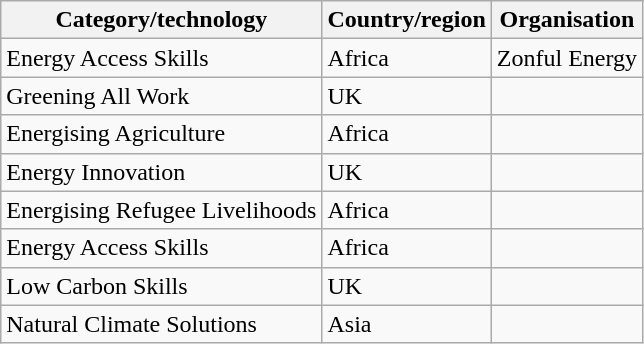<table class="wikitable">
<tr>
<th>Category/technology</th>
<th>Country/region</th>
<th>Organisation</th>
</tr>
<tr>
<td>Energy Access Skills</td>
<td>Africa</td>
<td>Zonful Energy</td>
</tr>
<tr>
<td>Greening All Work</td>
<td>UK</td>
<td></td>
</tr>
<tr>
<td>Energising Agriculture</td>
<td>Africa</td>
<td></td>
</tr>
<tr>
<td>Energy Innovation</td>
<td>UK</td>
<td></td>
</tr>
<tr>
<td>Energising Refugee Livelihoods</td>
<td>Africa</td>
<td></td>
</tr>
<tr>
<td>Energy Access Skills</td>
<td>Africa</td>
<td></td>
</tr>
<tr>
<td>Low Carbon Skills</td>
<td>UK</td>
<td></td>
</tr>
<tr>
<td>Natural Climate Solutions</td>
<td>Asia</td>
<td></td>
</tr>
</table>
